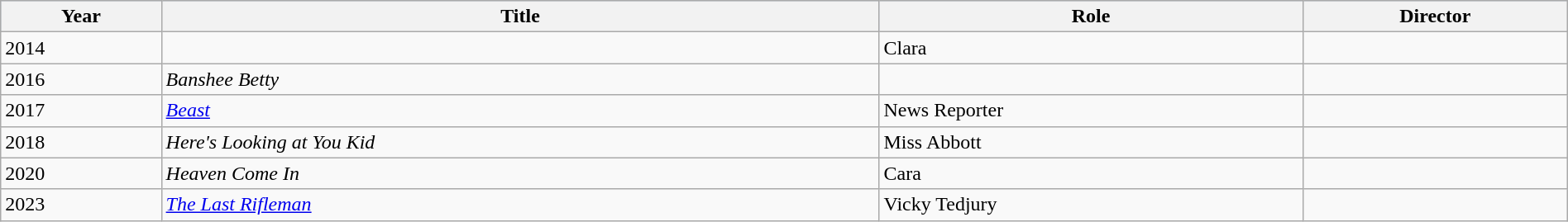<table class="wikitable sortable" style="width:100%">
<tr style="background:#b0c4de; text-align:center;">
<th>Year</th>
<th>Title</th>
<th>Role</th>
<th>Director<br></th>
</tr>
<tr>
<td>2014</td>
<td><em></em> </td>
<td>Clara</td>
<td></td>
</tr>
<tr>
<td>2016</td>
<td><em>Banshee Betty</em></td>
<td></td>
<td></td>
</tr>
<tr>
<td>2017</td>
<td><em><a href='#'>Beast</a></em></td>
<td>News Reporter</td>
<td></td>
</tr>
<tr>
<td>2018</td>
<td><em>Here's Looking at You Kid</em></td>
<td>Miss Abbott</td>
<td></td>
</tr>
<tr>
<td>2020</td>
<td><em>Heaven Come In</em></td>
<td>Cara</td>
<td></td>
</tr>
<tr>
<td>2023</td>
<td><em><a href='#'>The Last Rifleman</a></em></td>
<td>Vicky Tedjury</td>
<td></td>
</tr>
</table>
